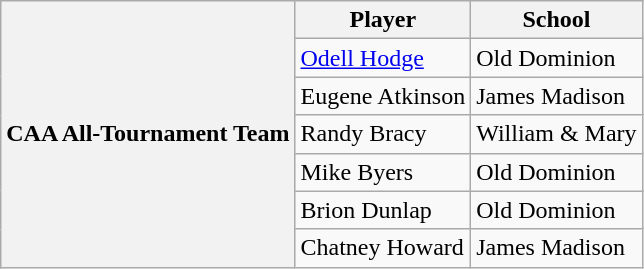<table class="wikitable" border="1">
<tr>
<th rowspan=7 valign=middle>CAA All-Tournament Team</th>
<th>Player</th>
<th>School</th>
</tr>
<tr>
<td><a href='#'>Odell Hodge</a></td>
<td>Old Dominion</td>
</tr>
<tr>
<td>Eugene Atkinson</td>
<td>James Madison</td>
</tr>
<tr>
<td>Randy Bracy</td>
<td>William & Mary</td>
</tr>
<tr>
<td>Mike Byers</td>
<td>Old Dominion</td>
</tr>
<tr>
<td>Brion Dunlap</td>
<td>Old Dominion</td>
</tr>
<tr>
<td>Chatney Howard</td>
<td>James Madison</td>
</tr>
</table>
